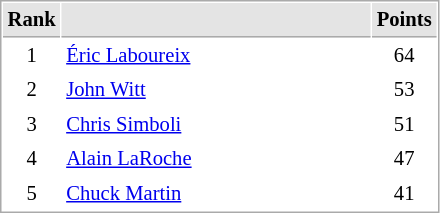<table cellspacing="1" cellpadding="3" style="border:1px solid #AAAAAA;font-size:86%">
<tr bgcolor="#E4E4E4">
<th style="border-bottom:1px solid #AAAAAA" width=10>Rank</th>
<th style="border-bottom:1px solid #AAAAAA" width=200></th>
<th style="border-bottom:1px solid #AAAAAA" width=20>Points</th>
</tr>
<tr>
<td align="center">1</td>
<td> <a href='#'>Éric Laboureix</a></td>
<td align=center>64</td>
</tr>
<tr>
<td align="center">2</td>
<td> <a href='#'>John Witt</a></td>
<td align=center>53</td>
</tr>
<tr>
<td align="center">3</td>
<td> <a href='#'>Chris Simboli</a></td>
<td align=center>51</td>
</tr>
<tr>
<td align="center">4</td>
<td> <a href='#'>Alain LaRoche</a></td>
<td align=center>47</td>
</tr>
<tr>
<td align="center">5</td>
<td> <a href='#'>Chuck Martin</a></td>
<td align=center>41</td>
</tr>
</table>
